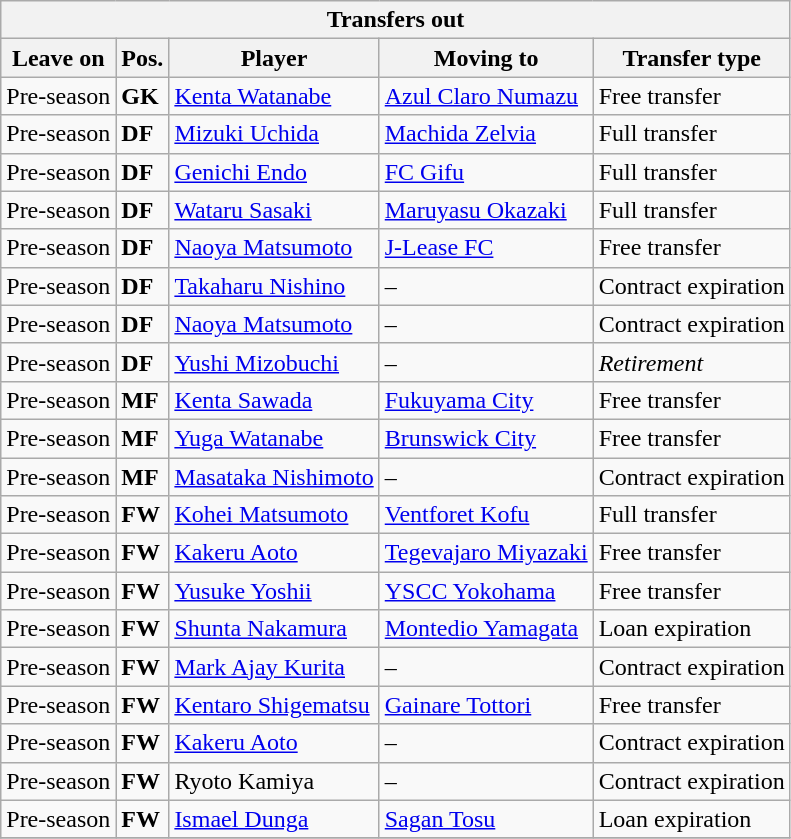<table class="wikitable sortable" style=“text-align:left;>
<tr>
<th colspan="5">Transfers out</th>
</tr>
<tr>
<th>Leave on</th>
<th>Pos.</th>
<th>Player</th>
<th>Moving to</th>
<th>Transfer type</th>
</tr>
<tr>
<td>Pre-season</td>
<td><strong>GK</strong></td>
<td> <a href='#'>Kenta Watanabe</a></td>
<td> <a href='#'>Azul Claro Numazu</a></td>
<td>Free transfer</td>
</tr>
<tr>
<td>Pre-season</td>
<td><strong>DF</strong></td>
<td> <a href='#'>Mizuki Uchida</a></td>
<td> <a href='#'>Machida Zelvia</a></td>
<td>Full transfer</td>
</tr>
<tr>
<td>Pre-season</td>
<td><strong>DF</strong></td>
<td> <a href='#'>Genichi Endo</a></td>
<td> <a href='#'>FC Gifu</a></td>
<td>Full transfer</td>
</tr>
<tr>
<td>Pre-season</td>
<td><strong>DF</strong></td>
<td> <a href='#'>Wataru Sasaki</a></td>
<td> <a href='#'>Maruyasu Okazaki</a></td>
<td>Full transfer</td>
</tr>
<tr>
<td>Pre-season</td>
<td><strong>DF</strong></td>
<td> <a href='#'>Naoya Matsumoto</a></td>
<td> <a href='#'>J-Lease FC</a></td>
<td>Free transfer</td>
</tr>
<tr>
<td>Pre-season</td>
<td><strong>DF</strong></td>
<td> <a href='#'>Takaharu Nishino</a></td>
<td>–</td>
<td>Contract expiration</td>
</tr>
<tr>
<td>Pre-season</td>
<td><strong>DF</strong></td>
<td> <a href='#'>Naoya Matsumoto</a></td>
<td>–</td>
<td>Contract expiration</td>
</tr>
<tr>
<td>Pre-season</td>
<td><strong>DF</strong></td>
<td> <a href='#'>Yushi Mizobuchi</a></td>
<td>–</td>
<td><em>Retirement</em></td>
</tr>
<tr>
<td>Pre-season</td>
<td><strong>MF</strong></td>
<td> <a href='#'>Kenta Sawada</a></td>
<td> <a href='#'>Fukuyama City</a></td>
<td>Free transfer</td>
</tr>
<tr>
<td>Pre-season</td>
<td><strong>MF</strong></td>
<td> <a href='#'>Yuga Watanabe</a></td>
<td> <a href='#'>Brunswick City</a></td>
<td>Free transfer</td>
</tr>
<tr>
<td>Pre-season</td>
<td><strong>MF</strong></td>
<td> <a href='#'>Masataka Nishimoto</a></td>
<td>–</td>
<td>Contract expiration</td>
</tr>
<tr>
<td>Pre-season</td>
<td><strong>FW</strong></td>
<td> <a href='#'>Kohei Matsumoto</a></td>
<td> <a href='#'>Ventforet Kofu</a></td>
<td>Full transfer</td>
</tr>
<tr>
<td>Pre-season</td>
<td><strong>FW</strong></td>
<td> <a href='#'>Kakeru Aoto</a></td>
<td> <a href='#'>Tegevajaro Miyazaki</a></td>
<td>Free transfer</td>
</tr>
<tr>
<td>Pre-season</td>
<td><strong>FW</strong></td>
<td> <a href='#'>Yusuke Yoshii</a></td>
<td> <a href='#'>YSCC Yokohama</a></td>
<td>Free transfer</td>
</tr>
<tr>
<td>Pre-season</td>
<td><strong>FW</strong></td>
<td> <a href='#'>Shunta Nakamura</a></td>
<td> <a href='#'>Montedio Yamagata</a></td>
<td>Loan expiration</td>
</tr>
<tr>
<td>Pre-season</td>
<td><strong>FW</strong></td>
<td> <a href='#'>Mark Ajay Kurita</a></td>
<td>–</td>
<td>Contract expiration</td>
</tr>
<tr>
<td>Pre-season</td>
<td><strong>FW</strong></td>
<td> <a href='#'>Kentaro Shigematsu</a></td>
<td> <a href='#'>Gainare Tottori</a></td>
<td>Free transfer</td>
</tr>
<tr>
<td>Pre-season</td>
<td><strong>FW</strong></td>
<td> <a href='#'>Kakeru Aoto</a></td>
<td>–</td>
<td>Contract expiration</td>
</tr>
<tr>
<td>Pre-season</td>
<td><strong>FW</strong></td>
<td> Ryoto Kamiya</td>
<td>–</td>
<td>Contract expiration</td>
</tr>
<tr>
<td>Pre-season</td>
<td><strong>FW</strong></td>
<td> <a href='#'>Ismael Dunga</a></td>
<td> <a href='#'>Sagan Tosu</a></td>
<td>Loan expiration</td>
</tr>
<tr>
</tr>
</table>
